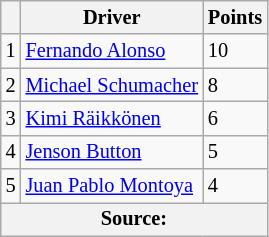<table class="wikitable" style="font-size: 85%;">
<tr>
<th></th>
<th>Driver</th>
<th>Points</th>
</tr>
<tr>
<td align="center">1</td>
<td> <a href='#'>Fernando Alonso</a></td>
<td>10</td>
</tr>
<tr>
<td align="center">2</td>
<td> <a href='#'>Michael Schumacher</a></td>
<td>8</td>
</tr>
<tr>
<td align="center">3</td>
<td> <a href='#'>Kimi Räikkönen</a></td>
<td>6</td>
</tr>
<tr>
<td align="center">4</td>
<td> <a href='#'>Jenson Button</a></td>
<td>5</td>
</tr>
<tr>
<td align="center">5</td>
<td> <a href='#'>Juan Pablo Montoya</a></td>
<td>4</td>
</tr>
<tr>
<th colspan=4>Source:</th>
</tr>
</table>
